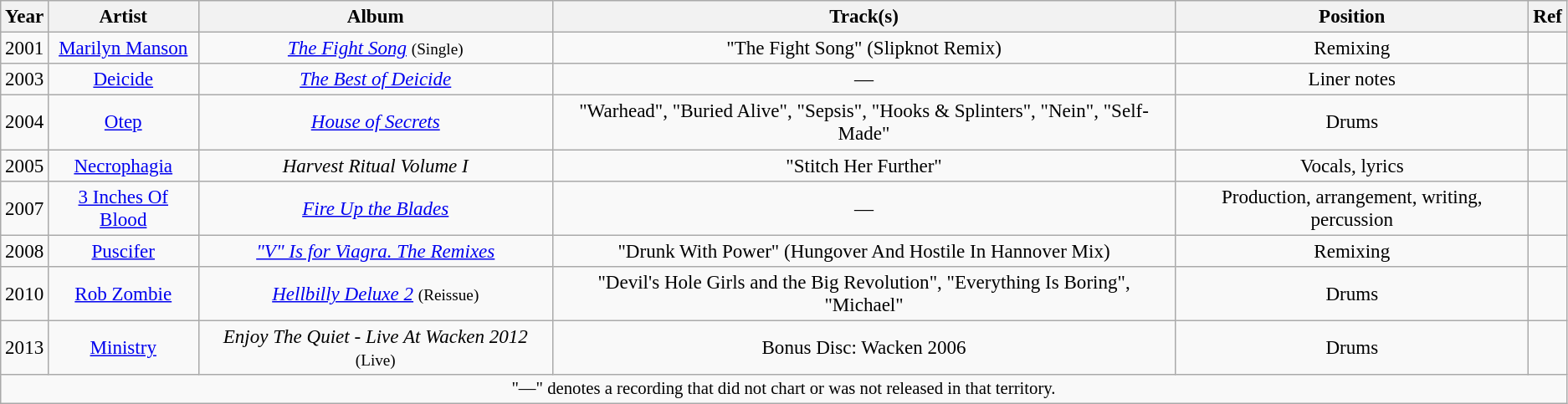<table class="wikitable sortable" style="font-size: 96%; text-align: center;">
<tr>
<th>Year</th>
<th>Artist</th>
<th>Album</th>
<th>Track(s)</th>
<th>Position</th>
<th>Ref</th>
</tr>
<tr>
<td>2001</td>
<td><a href='#'>Marilyn Manson</a></td>
<td><em><a href='#'>The Fight Song</a></em> <small>(Single)</small></td>
<td>"The Fight Song" (Slipknot Remix)</td>
<td>Remixing</td>
<td></td>
</tr>
<tr>
<td>2003</td>
<td><a href='#'>Deicide</a></td>
<td><em><a href='#'>The Best of Deicide</a></em></td>
<td>—</td>
<td>Liner notes</td>
<td></td>
</tr>
<tr>
<td>2004</td>
<td><a href='#'>Otep</a></td>
<td><em><a href='#'>House of Secrets</a></em></td>
<td>"Warhead", "Buried Alive", "Sepsis", "Hooks & Splinters", "Nein", "Self-Made"</td>
<td>Drums</td>
<td><br></td>
</tr>
<tr>
<td>2005</td>
<td><a href='#'>Necrophagia</a></td>
<td><em>Harvest Ritual Volume I</em></td>
<td>"Stitch Her Further"</td>
<td>Vocals, lyrics</td>
<td></td>
</tr>
<tr>
<td>2007</td>
<td><a href='#'>3 Inches Of Blood</a></td>
<td><em><a href='#'>Fire Up the Blades</a></em></td>
<td>—</td>
<td>Production, arrangement, writing, percussion</td>
<td></td>
</tr>
<tr>
<td>2008</td>
<td><a href='#'>Puscifer</a></td>
<td><em><a href='#'>"V" Is for Viagra. The Remixes</a></em></td>
<td>"Drunk With Power" (Hungover And Hostile In Hannover Mix)</td>
<td>Remixing</td>
<td></td>
</tr>
<tr>
<td>2010</td>
<td><a href='#'>Rob Zombie</a></td>
<td><em><a href='#'>Hellbilly Deluxe 2</a></em> <small>(Reissue)</small></td>
<td>"Devil's Hole Girls and the Big Revolution", "Everything Is Boring", "Michael"</td>
<td>Drums</td>
<td></td>
</tr>
<tr>
<td>2013</td>
<td><a href='#'>Ministry</a></td>
<td><em>Enjoy The Quiet - Live At Wacken 2012</em> <small>(Live)</small></td>
<td>Bonus Disc: Wacken 2006</td>
<td>Drums</td>
<td></td>
</tr>
<tr>
<td colspan="6" style="font-size: 90%">"—" denotes a recording that did not chart or was not released in that territory.</td>
</tr>
</table>
